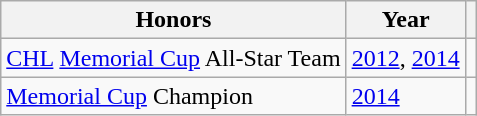<table class="wikitable">
<tr>
<th>Honors</th>
<th>Year</th>
<th></th>
</tr>
<tr>
<td><a href='#'>CHL</a> <a href='#'>Memorial Cup</a> All-Star Team</td>
<td><a href='#'>2012</a>, <a href='#'>2014</a></td>
<td></td>
</tr>
<tr>
<td><a href='#'>Memorial Cup</a> Champion</td>
<td><a href='#'>2014</a></td>
<td></td>
</tr>
</table>
